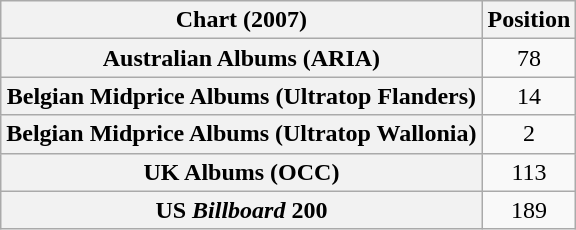<table class="wikitable plainrowheaders sortable">
<tr>
<th>Chart (2007)</th>
<th>Position</th>
</tr>
<tr>
<th scope="row">Australian Albums (ARIA)</th>
<td style="text-align:center;">78</td>
</tr>
<tr>
<th scope="row">Belgian Midprice Albums (Ultratop Flanders)</th>
<td style="text-align:center;">14</td>
</tr>
<tr>
<th scope="row">Belgian Midprice Albums (Ultratop Wallonia)</th>
<td style="text-align:center;">2</td>
</tr>
<tr>
<th scope="row">UK Albums (OCC)</th>
<td style="text-align:center;">113</td>
</tr>
<tr>
<th scope="row">US <em>Billboard</em> 200</th>
<td style="text-align:center;">189</td>
</tr>
</table>
